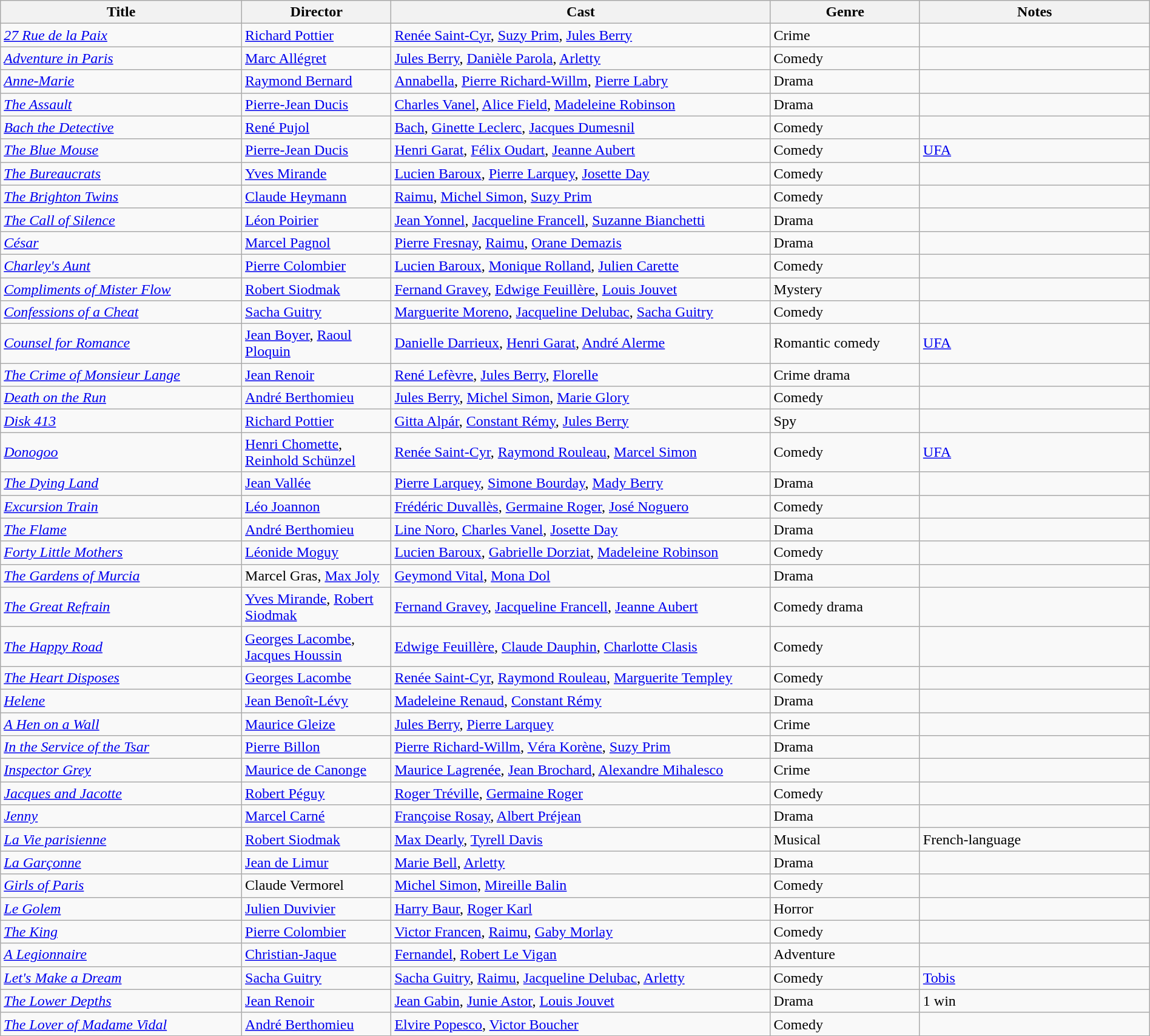<table class="wikitable" style="width:100%;">
<tr>
<th style="width:21%;">Title</th>
<th style="width:13%;">Director</th>
<th style="width:33%;">Cast</th>
<th style="width:13%;">Genre</th>
<th style="width:20%;">Notes</th>
</tr>
<tr>
<td><em><a href='#'>27 Rue de la Paix</a></em></td>
<td><a href='#'>Richard Pottier</a></td>
<td><a href='#'>Renée Saint-Cyr</a>, <a href='#'>Suzy Prim</a>, <a href='#'>Jules Berry</a></td>
<td>Crime</td>
<td></td>
</tr>
<tr>
<td><em><a href='#'>Adventure in Paris</a></em></td>
<td><a href='#'>Marc Allégret</a></td>
<td><a href='#'>Jules Berry</a>, <a href='#'>Danièle Parola</a>, <a href='#'>Arletty</a></td>
<td>Comedy</td>
<td></td>
</tr>
<tr>
<td><em><a href='#'>Anne-Marie</a></em></td>
<td><a href='#'>Raymond Bernard</a></td>
<td><a href='#'>Annabella</a>, <a href='#'>Pierre Richard-Willm</a>, <a href='#'>Pierre Labry</a></td>
<td>Drama</td>
<td></td>
</tr>
<tr>
<td><em><a href='#'>The Assault</a></em></td>
<td><a href='#'>Pierre-Jean Ducis</a></td>
<td><a href='#'>Charles Vanel</a>, <a href='#'>Alice Field</a>, <a href='#'>Madeleine Robinson</a></td>
<td>Drama</td>
<td></td>
</tr>
<tr>
<td><em><a href='#'>Bach the Detective</a></em></td>
<td><a href='#'>René Pujol</a></td>
<td><a href='#'>Bach</a>, <a href='#'>Ginette Leclerc</a>, <a href='#'>Jacques Dumesnil</a></td>
<td>Comedy</td>
<td></td>
</tr>
<tr>
<td><em><a href='#'>The Blue Mouse</a></em></td>
<td><a href='#'>Pierre-Jean Ducis</a></td>
<td><a href='#'>Henri Garat</a>, <a href='#'>Félix Oudart</a>, <a href='#'>Jeanne Aubert</a></td>
<td>Comedy</td>
<td><a href='#'>UFA</a></td>
</tr>
<tr>
<td><em><a href='#'>The Bureaucrats</a></em></td>
<td><a href='#'>Yves Mirande</a></td>
<td><a href='#'>Lucien Baroux</a>, <a href='#'>Pierre Larquey</a>, <a href='#'>Josette Day</a></td>
<td>Comedy</td>
<td></td>
</tr>
<tr>
<td><em><a href='#'>The Brighton Twins</a></em></td>
<td><a href='#'>Claude Heymann</a></td>
<td><a href='#'>Raimu</a>, <a href='#'>Michel Simon</a>, <a href='#'>Suzy Prim</a></td>
<td>Comedy</td>
<td></td>
</tr>
<tr>
<td><em><a href='#'>The Call of Silence</a></em></td>
<td><a href='#'>Léon Poirier</a></td>
<td><a href='#'>Jean Yonnel</a>, <a href='#'>Jacqueline Francell</a>, <a href='#'>Suzanne Bianchetti</a></td>
<td>Drama</td>
<td></td>
</tr>
<tr>
<td><em><a href='#'>César</a></em></td>
<td><a href='#'>Marcel Pagnol</a></td>
<td><a href='#'>Pierre Fresnay</a>, <a href='#'>Raimu</a>, <a href='#'>Orane Demazis</a></td>
<td>Drama</td>
<td></td>
</tr>
<tr>
<td><em><a href='#'>Charley's Aunt</a></em></td>
<td><a href='#'>Pierre Colombier</a></td>
<td><a href='#'>Lucien Baroux</a>, <a href='#'>Monique Rolland</a>, <a href='#'>Julien Carette</a></td>
<td>Comedy</td>
<td></td>
</tr>
<tr>
<td><em><a href='#'>Compliments of Mister Flow</a></em></td>
<td><a href='#'>Robert Siodmak</a></td>
<td><a href='#'>Fernand Gravey</a>, <a href='#'>Edwige Feuillère</a>, <a href='#'>Louis Jouvet</a></td>
<td>Mystery</td>
<td></td>
</tr>
<tr>
<td><em><a href='#'>Confessions of a Cheat</a></em></td>
<td><a href='#'>Sacha Guitry</a></td>
<td><a href='#'>Marguerite Moreno</a>, <a href='#'>Jacqueline Delubac</a>, <a href='#'>Sacha Guitry</a></td>
<td>Comedy</td>
<td></td>
</tr>
<tr>
<td><em><a href='#'>Counsel for Romance</a></em></td>
<td><a href='#'>Jean Boyer</a>, <a href='#'>Raoul Ploquin</a></td>
<td><a href='#'>Danielle Darrieux</a>, <a href='#'>Henri Garat</a>, <a href='#'>André Alerme</a></td>
<td>Romantic comedy</td>
<td><a href='#'>UFA</a></td>
</tr>
<tr>
<td><em><a href='#'>The Crime of Monsieur Lange</a></em></td>
<td><a href='#'>Jean Renoir</a></td>
<td><a href='#'>René Lefèvre</a>, <a href='#'>Jules Berry</a>, <a href='#'>Florelle</a></td>
<td>Crime drama</td>
<td></td>
</tr>
<tr>
<td><em><a href='#'>Death on the Run</a></em></td>
<td><a href='#'>André Berthomieu</a></td>
<td><a href='#'>Jules Berry</a>, <a href='#'>Michel Simon</a>, <a href='#'>Marie Glory</a></td>
<td>Comedy</td>
<td></td>
</tr>
<tr>
<td><em><a href='#'>Disk 413</a></em></td>
<td><a href='#'>Richard Pottier</a></td>
<td><a href='#'>Gitta Alpár</a>, <a href='#'>Constant Rémy</a>, <a href='#'>Jules Berry</a></td>
<td>Spy</td>
<td></td>
</tr>
<tr>
<td><em><a href='#'>Donogoo</a></em></td>
<td><a href='#'>Henri Chomette</a>, <a href='#'>Reinhold Schünzel</a></td>
<td><a href='#'>Renée Saint-Cyr</a>, <a href='#'>Raymond Rouleau</a>, <a href='#'>Marcel Simon</a></td>
<td>Comedy</td>
<td><a href='#'>UFA</a></td>
</tr>
<tr>
<td><em><a href='#'>The Dying Land</a></em></td>
<td><a href='#'>Jean Vallée</a></td>
<td><a href='#'>Pierre Larquey</a>, <a href='#'>Simone Bourday</a>, <a href='#'>Mady Berry</a></td>
<td>Drama</td>
<td></td>
</tr>
<tr>
<td><em><a href='#'>Excursion Train</a></em></td>
<td><a href='#'>Léo Joannon</a></td>
<td><a href='#'>Frédéric Duvallès</a>, <a href='#'>Germaine Roger</a>, <a href='#'>José Noguero</a></td>
<td>Comedy</td>
<td></td>
</tr>
<tr>
<td><em><a href='#'>The Flame</a></em></td>
<td><a href='#'>André Berthomieu</a></td>
<td><a href='#'>Line Noro</a>, <a href='#'>Charles Vanel</a>, <a href='#'>Josette Day</a></td>
<td>Drama</td>
<td></td>
</tr>
<tr>
<td><em><a href='#'>Forty Little Mothers</a></em></td>
<td><a href='#'>Léonide Moguy</a></td>
<td><a href='#'>Lucien Baroux</a>, <a href='#'>Gabrielle Dorziat</a>, <a href='#'>Madeleine Robinson</a></td>
<td>Comedy</td>
<td></td>
</tr>
<tr>
<td><em><a href='#'>The Gardens of Murcia</a></em></td>
<td>Marcel Gras, <a href='#'>Max Joly</a></td>
<td><a href='#'>Geymond Vital</a>, <a href='#'>Mona Dol</a></td>
<td>Drama</td>
<td></td>
</tr>
<tr>
<td><em><a href='#'>The Great Refrain</a></em></td>
<td><a href='#'>Yves Mirande</a>, <a href='#'>Robert Siodmak</a></td>
<td><a href='#'>Fernand Gravey</a>, <a href='#'>Jacqueline Francell</a>, <a href='#'>Jeanne Aubert</a></td>
<td>Comedy drama</td>
<td></td>
</tr>
<tr>
<td><em><a href='#'>The Happy Road</a></em></td>
<td><a href='#'>Georges Lacombe</a>, <a href='#'>Jacques Houssin</a></td>
<td><a href='#'>Edwige Feuillère</a>, <a href='#'>Claude Dauphin</a>, <a href='#'>Charlotte Clasis</a></td>
<td>Comedy</td>
<td></td>
</tr>
<tr>
<td><em><a href='#'>The Heart Disposes</a></em></td>
<td><a href='#'>Georges Lacombe</a></td>
<td><a href='#'>Renée Saint-Cyr</a>, <a href='#'>Raymond Rouleau</a>, <a href='#'>Marguerite Templey</a></td>
<td>Comedy</td>
<td></td>
</tr>
<tr>
<td><em><a href='#'>Helene</a></em></td>
<td><a href='#'>Jean Benoît-Lévy</a></td>
<td><a href='#'>Madeleine Renaud</a>, <a href='#'>Constant Rémy</a></td>
<td>Drama</td>
<td></td>
</tr>
<tr>
<td><em><a href='#'>A Hen on a Wall</a></em></td>
<td><a href='#'>Maurice Gleize</a></td>
<td><a href='#'>Jules Berry</a>, <a href='#'>Pierre Larquey</a></td>
<td>Crime</td>
<td></td>
</tr>
<tr>
<td><em><a href='#'>In the Service of the Tsar</a></em></td>
<td><a href='#'>Pierre Billon</a></td>
<td><a href='#'>Pierre Richard-Willm</a>, <a href='#'>Véra Korène</a>, <a href='#'>Suzy Prim</a></td>
<td>Drama</td>
<td></td>
</tr>
<tr>
<td><em><a href='#'>Inspector Grey</a></em></td>
<td><a href='#'>Maurice de Canonge</a></td>
<td><a href='#'>Maurice Lagrenée</a>, <a href='#'>Jean Brochard</a>, <a href='#'>Alexandre Mihalesco</a></td>
<td>Crime</td>
<td></td>
</tr>
<tr>
<td><em><a href='#'>Jacques and Jacotte</a></em></td>
<td><a href='#'>Robert Péguy</a></td>
<td><a href='#'>Roger Tréville</a>, <a href='#'>Germaine Roger</a></td>
<td>Comedy</td>
<td></td>
</tr>
<tr>
<td><em><a href='#'>Jenny</a></em></td>
<td><a href='#'>Marcel Carné</a></td>
<td><a href='#'>Françoise Rosay</a>, <a href='#'>Albert Préjean</a></td>
<td>Drama</td>
<td></td>
</tr>
<tr>
<td><em><a href='#'>La Vie parisienne</a></em></td>
<td><a href='#'>Robert Siodmak</a></td>
<td><a href='#'>Max Dearly</a>, <a href='#'>Tyrell Davis</a></td>
<td>Musical</td>
<td>French-language</td>
</tr>
<tr>
<td><em><a href='#'>La Garçonne</a></em></td>
<td><a href='#'>Jean de Limur</a></td>
<td><a href='#'>Marie Bell</a>, <a href='#'>Arletty</a></td>
<td>Drama</td>
<td></td>
</tr>
<tr>
<td><em><a href='#'>Girls of Paris</a></em></td>
<td>Claude Vermorel</td>
<td><a href='#'>Michel Simon</a>, <a href='#'>Mireille Balin</a></td>
<td>Comedy</td>
<td></td>
</tr>
<tr>
<td><em><a href='#'>Le Golem</a></em></td>
<td><a href='#'>Julien Duvivier</a></td>
<td><a href='#'>Harry Baur</a>, <a href='#'>Roger Karl</a></td>
<td>Horror</td>
<td></td>
</tr>
<tr>
<td><em><a href='#'>The King</a></em></td>
<td><a href='#'>Pierre Colombier</a></td>
<td><a href='#'>Victor Francen</a>, <a href='#'>Raimu</a>, <a href='#'>Gaby Morlay</a></td>
<td>Comedy</td>
<td></td>
</tr>
<tr>
<td><em><a href='#'>A Legionnaire</a></em></td>
<td><a href='#'>Christian-Jaque</a></td>
<td><a href='#'>Fernandel</a>, <a href='#'>Robert Le Vigan</a></td>
<td>Adventure</td>
<td></td>
</tr>
<tr>
<td><em><a href='#'>Let's Make a Dream</a></em></td>
<td><a href='#'>Sacha Guitry</a></td>
<td><a href='#'>Sacha Guitry</a>, <a href='#'>Raimu</a>, <a href='#'>Jacqueline Delubac</a>, <a href='#'>Arletty</a></td>
<td>Comedy</td>
<td><a href='#'>Tobis</a></td>
</tr>
<tr>
<td><em><a href='#'>The Lower Depths</a></em></td>
<td><a href='#'>Jean Renoir</a></td>
<td><a href='#'>Jean Gabin</a>, <a href='#'>Junie Astor</a>, <a href='#'>Louis Jouvet</a></td>
<td>Drama</td>
<td>1 win</td>
</tr>
<tr>
<td><em><a href='#'>The Lover of Madame Vidal</a></em></td>
<td><a href='#'>André Berthomieu</a></td>
<td><a href='#'>Elvire Popesco</a>, <a href='#'>Victor Boucher</a></td>
<td>Comedy</td>
<td></td>
</tr>
<tr>
</tr>
</table>
